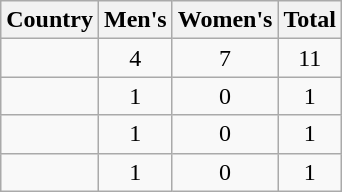<table class="wikitable sortable" style="text-align:center">
<tr>
<th>Country</th>
<th>Men's</th>
<th>Women's</th>
<th>Total</th>
</tr>
<tr>
<td align="left"></td>
<td>4</td>
<td>7</td>
<td>11</td>
</tr>
<tr>
<td align="left"></td>
<td>1</td>
<td>0</td>
<td>1</td>
</tr>
<tr>
<td align="left"></td>
<td>1</td>
<td>0</td>
<td>1</td>
</tr>
<tr>
<td align="left"></td>
<td>1</td>
<td>0</td>
<td>1</td>
</tr>
</table>
